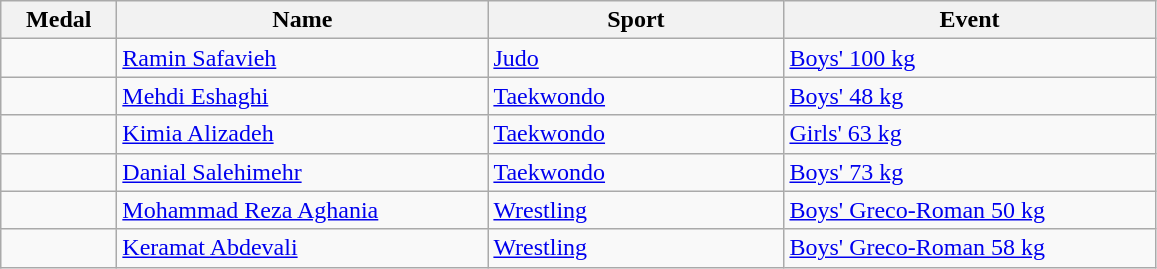<table class="wikitable sortable" style="text-align:left;">
<tr>
<th width="70">Medal</th>
<th width="240">Name</th>
<th width="190">Sport</th>
<th width="240">Event</th>
</tr>
<tr>
<td></td>
<td><a href='#'>Ramin Safavieh</a></td>
<td><a href='#'>Judo</a></td>
<td><a href='#'>Boys' 100 kg</a></td>
</tr>
<tr>
<td></td>
<td><a href='#'>Mehdi Eshaghi</a></td>
<td><a href='#'>Taekwondo</a></td>
<td><a href='#'>Boys' 48 kg</a></td>
</tr>
<tr>
<td></td>
<td><a href='#'>Kimia Alizadeh</a></td>
<td><a href='#'>Taekwondo</a></td>
<td><a href='#'>Girls' 63 kg</a></td>
</tr>
<tr>
<td></td>
<td><a href='#'>Danial Salehimehr</a></td>
<td><a href='#'>Taekwondo</a></td>
<td><a href='#'>Boys' 73 kg</a></td>
</tr>
<tr>
<td></td>
<td><a href='#'>Mohammad Reza Aghania</a></td>
<td><a href='#'>Wrestling</a></td>
<td><a href='#'>Boys' Greco-Roman 50 kg</a></td>
</tr>
<tr>
<td></td>
<td><a href='#'>Keramat Abdevali</a></td>
<td><a href='#'>Wrestling</a></td>
<td><a href='#'>Boys' Greco-Roman 58 kg</a></td>
</tr>
</table>
